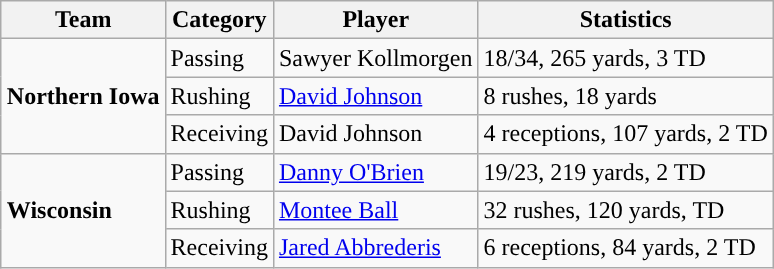<table class="wikitable" style="float: right;">
<tr>
<th>Team</th>
<th>Category</th>
<th>Player</th>
<th>Statistics</th>
</tr>
<tr>
<td rowspan=3><strong>Northern Iowa</strong></td>
<td>Passing</td>
<td>Sawyer Kollmorgen</td>
<td>18/34, 265 yards, 3 TD</td>
</tr>
<tr>
<td>Rushing</td>
<td><a href='#'>David Johnson</a></td>
<td>8 rushes, 18 yards</td>
</tr>
<tr>
<td>Receiving</td>
<td>David Johnson</td>
<td>4 receptions, 107 yards, 2 TD</td>
</tr>
<tr>
<td rowspan=3><strong>Wisconsin</strong></td>
<td>Passing</td>
<td><a href='#'>Danny O'Brien</a></td>
<td>19/23, 219 yards, 2 TD</td>
</tr>
<tr>
<td>Rushing</td>
<td><a href='#'>Montee Ball</a></td>
<td>32 rushes, 120 yards, TD</td>
</tr>
<tr>
<td>Receiving</td>
<td><a href='#'>Jared Abbrederis</a></td>
<td>6 receptions, 84 yards, 2 TD</td>
</tr>
</table>
